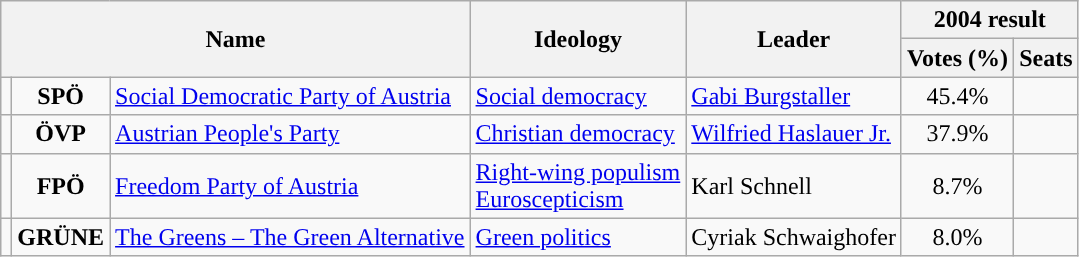<table class="wikitable">
<tr>
<th rowspan="2" colspan="3">Name</th>
<th rowspan="2">Ideology</th>
<th rowspan="2">Leader</th>
<th colspan="2">2004 result</th>
</tr>
<tr>
<th>Votes (%)</th>
<th>Seats</th>
</tr>
<tr>
<td style="background:"></td>
<td style="text-align:center;"><strong>SPÖ</strong></td>
<td><a href='#'>Social Democratic Party of Austria</a><br></td>
<td><a href='#'>Social democracy</a></td>
<td><a href='#'>Gabi Burgstaller</a></td>
<td style="text-align:center;">45.4%</td>
<td></td>
</tr>
<tr>
<td style="background:"></td>
<td style="text-align:center;"><strong>ÖVP</strong></td>
<td><a href='#'>Austrian People's Party</a><br></td>
<td><a href='#'>Christian democracy</a></td>
<td><a href='#'>Wilfried Haslauer Jr.</a></td>
<td style="text-align:center;">37.9%</td>
<td></td>
</tr>
<tr>
<td style="background:"></td>
<td style="text-align:center;"><strong>FPÖ</strong></td>
<td><a href='#'>Freedom Party of Austria</a><br></td>
<td><a href='#'>Right-wing populism</a><br><a href='#'>Euroscepticism</a></td>
<td>Karl Schnell</td>
<td style="text-align:center;">8.7%</td>
<td></td>
</tr>
<tr>
<td style="background:"></td>
<td style="text-align:center;"><strong>GRÜNE</strong></td>
<td><a href='#'>The Greens – The Green Alternative</a><br></td>
<td><a href='#'>Green politics</a></td>
<td>Cyriak Schwaighofer</td>
<td style="text-align:center;">8.0%</td>
<td></td>
</tr>
</table>
